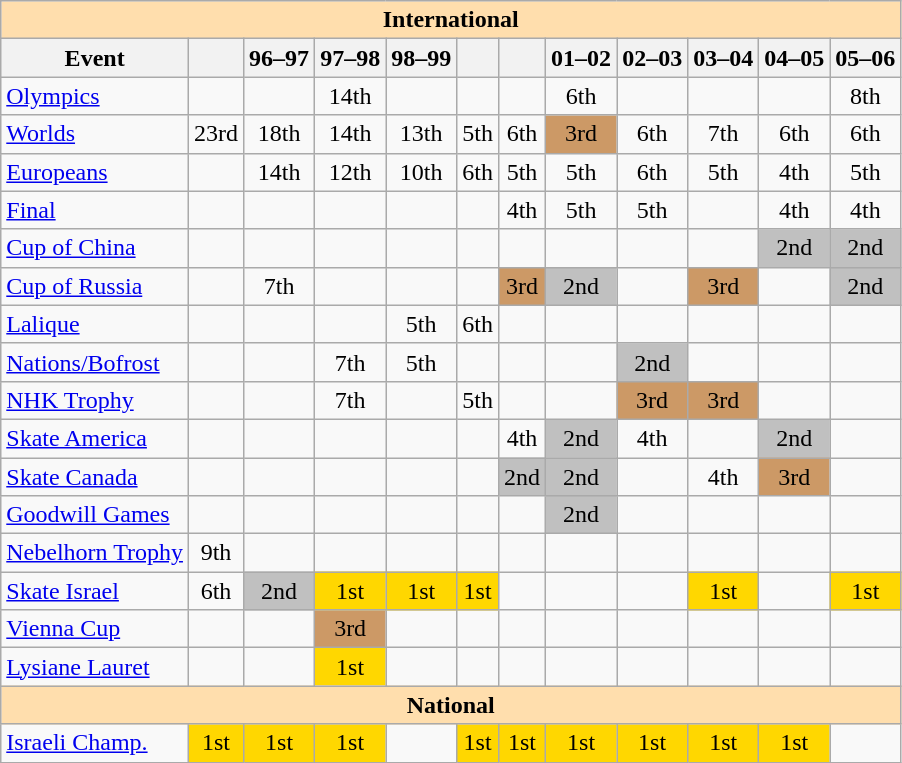<table class="wikitable" style="text-align:center">
<tr>
<th style="background-color: #ffdead; " colspan=12 align=center>International</th>
</tr>
<tr>
<th>Event</th>
<th></th>
<th>96–97</th>
<th>97–98</th>
<th>98–99</th>
<th></th>
<th></th>
<th>01–02</th>
<th>02–03</th>
<th>03–04</th>
<th>04–05</th>
<th>05–06</th>
</tr>
<tr>
<td align=left><a href='#'>Olympics</a></td>
<td></td>
<td></td>
<td>14th</td>
<td></td>
<td></td>
<td></td>
<td>6th</td>
<td></td>
<td></td>
<td></td>
<td>8th</td>
</tr>
<tr>
<td align=left><a href='#'>Worlds</a></td>
<td>23rd</td>
<td>18th</td>
<td>14th</td>
<td>13th</td>
<td>5th</td>
<td>6th</td>
<td bgcolor=cc9966>3rd</td>
<td>6th</td>
<td>7th</td>
<td>6th</td>
<td>6th</td>
</tr>
<tr>
<td align=left><a href='#'>Europeans</a></td>
<td></td>
<td>14th</td>
<td>12th</td>
<td>10th</td>
<td>6th</td>
<td>5th</td>
<td>5th</td>
<td>6th</td>
<td>5th</td>
<td>4th</td>
<td>5th</td>
</tr>
<tr>
<td align=left> <a href='#'>Final</a></td>
<td></td>
<td></td>
<td></td>
<td></td>
<td></td>
<td>4th</td>
<td>5th</td>
<td>5th</td>
<td></td>
<td>4th</td>
<td>4th</td>
</tr>
<tr>
<td align=left> <a href='#'>Cup of China</a></td>
<td></td>
<td></td>
<td></td>
<td></td>
<td></td>
<td></td>
<td></td>
<td></td>
<td></td>
<td bgcolor=silver>2nd</td>
<td bgcolor=silver>2nd</td>
</tr>
<tr>
<td align=left> <a href='#'>Cup of Russia</a></td>
<td></td>
<td>7th</td>
<td></td>
<td></td>
<td></td>
<td bgcolor=cc9966>3rd</td>
<td bgcolor=silver>2nd</td>
<td></td>
<td bgcolor=cc9966>3rd</td>
<td></td>
<td bgcolor=silver>2nd</td>
</tr>
<tr>
<td align=left> <a href='#'>Lalique</a></td>
<td></td>
<td></td>
<td></td>
<td>5th</td>
<td>6th</td>
<td></td>
<td></td>
<td></td>
<td></td>
<td></td>
<td></td>
</tr>
<tr>
<td align=left> <a href='#'>Nations/Bofrost</a></td>
<td></td>
<td></td>
<td>7th</td>
<td>5th</td>
<td></td>
<td></td>
<td></td>
<td bgcolor=silver>2nd</td>
<td></td>
<td></td>
<td></td>
</tr>
<tr>
<td align=left> <a href='#'>NHK Trophy</a></td>
<td></td>
<td></td>
<td>7th</td>
<td></td>
<td>5th</td>
<td></td>
<td></td>
<td bgcolor=cc9966>3rd</td>
<td bgcolor=cc9966>3rd</td>
<td></td>
<td></td>
</tr>
<tr>
<td align=left> <a href='#'>Skate America</a></td>
<td></td>
<td></td>
<td></td>
<td></td>
<td></td>
<td>4th</td>
<td bgcolor=silver>2nd</td>
<td>4th</td>
<td></td>
<td bgcolor=silver>2nd</td>
<td></td>
</tr>
<tr>
<td align=left> <a href='#'>Skate Canada</a></td>
<td></td>
<td></td>
<td></td>
<td></td>
<td></td>
<td bgcolor=silver>2nd</td>
<td bgcolor=silver>2nd</td>
<td></td>
<td>4th</td>
<td bgcolor=cc9966>3rd</td>
<td></td>
</tr>
<tr>
<td align=left><a href='#'>Goodwill Games</a></td>
<td></td>
<td></td>
<td></td>
<td></td>
<td></td>
<td></td>
<td bgcolor=silver>2nd</td>
<td></td>
<td></td>
<td></td>
<td></td>
</tr>
<tr>
<td align=left><a href='#'>Nebelhorn Trophy</a></td>
<td>9th</td>
<td></td>
<td></td>
<td></td>
<td></td>
<td></td>
<td></td>
<td></td>
<td></td>
<td></td>
<td></td>
</tr>
<tr>
<td align=left><a href='#'>Skate Israel</a></td>
<td>6th</td>
<td bgcolor=silver>2nd</td>
<td bgcolor=gold>1st</td>
<td bgcolor=gold>1st</td>
<td bgcolor=gold>1st</td>
<td></td>
<td></td>
<td></td>
<td bgcolor=gold>1st</td>
<td></td>
<td bgcolor=gold>1st</td>
</tr>
<tr>
<td align=left><a href='#'>Vienna Cup</a></td>
<td></td>
<td></td>
<td bgcolor=cc9966>3rd</td>
<td></td>
<td></td>
<td></td>
<td></td>
<td></td>
<td></td>
<td></td>
<td></td>
</tr>
<tr>
<td align=left><a href='#'>Lysiane Lauret</a></td>
<td></td>
<td></td>
<td bgcolor=gold>1st</td>
<td></td>
<td></td>
<td></td>
<td></td>
<td></td>
<td></td>
<td></td>
<td></td>
</tr>
<tr>
<th style="background-color: #ffdead; " colspan=12 align=center>National</th>
</tr>
<tr>
<td align=left><a href='#'>Israeli Champ.</a></td>
<td bgcolor=gold>1st</td>
<td bgcolor=gold>1st</td>
<td bgcolor=gold>1st</td>
<td></td>
<td bgcolor=gold>1st</td>
<td bgcolor=gold>1st</td>
<td bgcolor=gold>1st</td>
<td bgcolor=gold>1st</td>
<td bgcolor=gold>1st</td>
<td bgcolor=gold>1st</td>
<td></td>
</tr>
</table>
